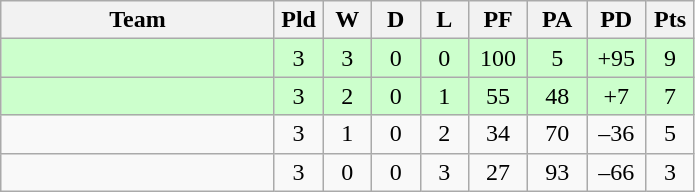<table class="wikitable" style="text-align:center;">
<tr>
<th width=175>Team</th>
<th width=25 abbr="Played">Pld</th>
<th width=25 abbr="Won">W</th>
<th width=25 abbr="Drawn">D</th>
<th width=25 abbr="Lost">L</th>
<th width=32 abbr="Points for">PF</th>
<th width=32 abbr="Points against">PA</th>
<th width=32 abbr="Points difference">PD</th>
<th width=25 abbr="Points">Pts</th>
</tr>
<tr bgcolor=ccffcc>
<td align=left></td>
<td>3</td>
<td>3</td>
<td>0</td>
<td>0</td>
<td>100</td>
<td>5</td>
<td>+95</td>
<td>9</td>
</tr>
<tr bgcolor=ccffcc>
<td align=left></td>
<td>3</td>
<td>2</td>
<td>0</td>
<td>1</td>
<td>55</td>
<td>48</td>
<td>+7</td>
<td>7</td>
</tr>
<tr>
<td align=left></td>
<td>3</td>
<td>1</td>
<td>0</td>
<td>2</td>
<td>34</td>
<td>70</td>
<td>–36</td>
<td>5</td>
</tr>
<tr>
<td align=left></td>
<td>3</td>
<td>0</td>
<td>0</td>
<td>3</td>
<td>27</td>
<td>93</td>
<td>–66</td>
<td>3</td>
</tr>
</table>
